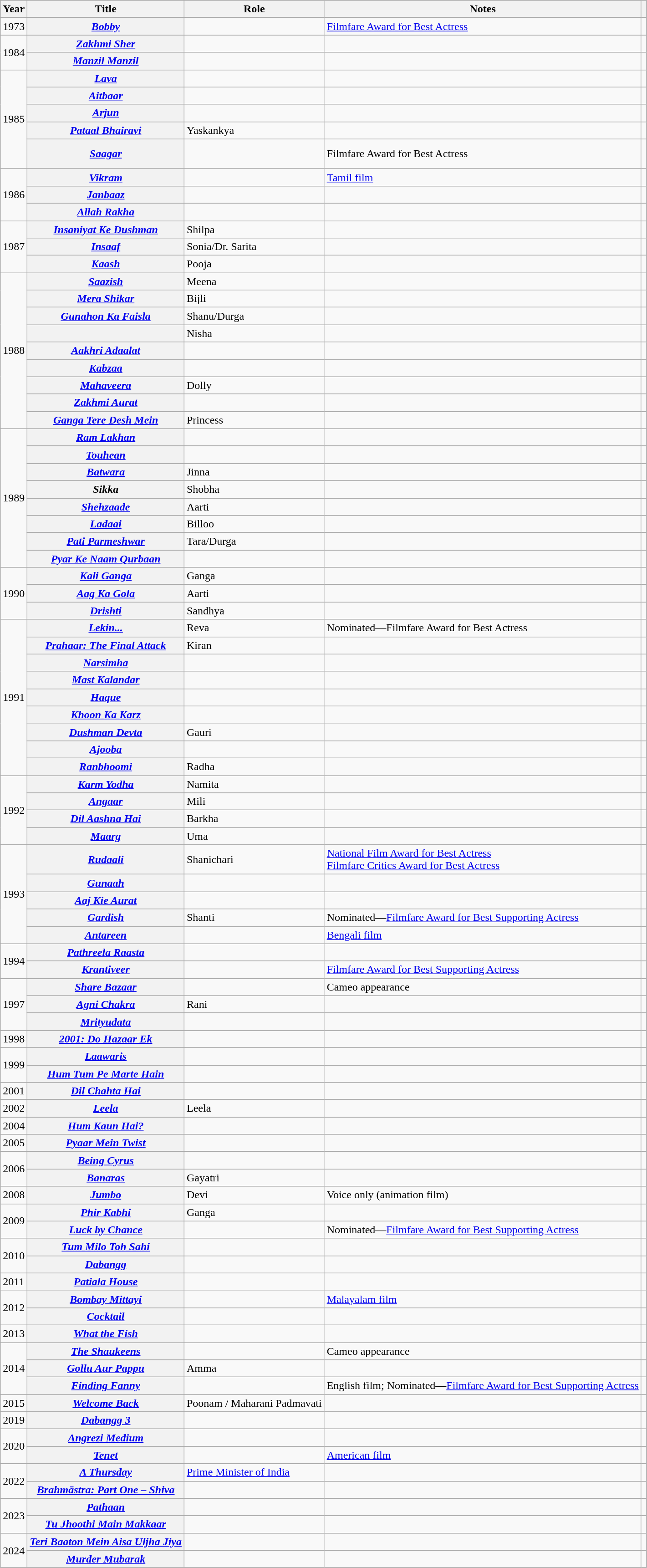<table class="wikitable sortable plainrowheaders">
<tr style="background:#ccc; text-align:center;">
<th scope="col">Year</th>
<th scope="col">Title</th>
<th scope="col">Role</th>
<th scope="col" class="unsortable">Notes</th>
<th scope="col" class="unsortable"></th>
</tr>
<tr>
<td>1973</td>
<th scope="row"><em><a href='#'>Bobby</a></em></th>
<td></td>
<td><a href='#'>Filmfare Award for Best Actress</a></td>
<td style="text-align: center;"><br></td>
</tr>
<tr>
<td rowspan="2">1984</td>
<th scope="row"><em><a href='#'>Zakhmi Sher</a></em></th>
<td></td>
<td></td>
<td style="text-align: center;"></td>
</tr>
<tr>
<th scope="row"><em><a href='#'>Manzil Manzil</a></em></th>
<td></td>
<td></td>
<td style="text-align: center;"></td>
</tr>
<tr>
<td rowspan="5">1985</td>
<th scope="row"><em><a href='#'>Lava</a></em></th>
<td></td>
<td></td>
<td style="text-align: center;"></td>
</tr>
<tr>
<th scope="row"><em><a href='#'>Aitbaar</a></em></th>
<td></td>
<td></td>
<td style="text-align: center;"></td>
</tr>
<tr>
<th scope="row"><em><a href='#'>Arjun</a></em></th>
<td></td>
<td></td>
<td style="text-align: center;"></td>
</tr>
<tr>
<th scope="row"><em><a href='#'>Pataal Bhairavi</a></em></th>
<td>Yaskankya</td>
<td></td>
<td style="text-align: center;"></td>
</tr>
<tr>
<th scope="row"><em><a href='#'>Saagar</a></em></th>
<td></td>
<td>Filmfare Award for Best Actress</td>
<td style="text-align: center;"><br><br></td>
</tr>
<tr>
<td rowspan="3">1986</td>
<th scope="row"><em><a href='#'>Vikram</a></em></th>
<td></td>
<td><a href='#'>Tamil film</a></td>
<td style="text-align: center;"></td>
</tr>
<tr>
<th scope="row"><em><a href='#'>Janbaaz</a></em></th>
<td></td>
<td></td>
<td style="text-align: center;"></td>
</tr>
<tr>
<th scope="row"><em><a href='#'>Allah Rakha</a></em></th>
<td></td>
<td></td>
<td style="text-align: center;"></td>
</tr>
<tr>
<td rowspan="3">1987</td>
<th scope="row"><em><a href='#'>Insaniyat Ke Dushman</a></em></th>
<td>Shilpa</td>
<td></td>
<td style="text-align: center;"></td>
</tr>
<tr>
<th scope="row"><em><a href='#'>Insaaf</a></em></th>
<td>Sonia/Dr. Sarita</td>
<td></td>
<td style="text-align: center;"></td>
</tr>
<tr>
<th scope="row"><em><a href='#'>Kaash</a></em></th>
<td>Pooja</td>
<td></td>
<td style="text-align: center;"></td>
</tr>
<tr>
<td rowspan="9">1988</td>
<th scope="row"><em><a href='#'>Saazish</a></em></th>
<td>Meena</td>
<td></td>
<td style="text-align: center;"></td>
</tr>
<tr>
<th scope="row"><em><a href='#'>Mera Shikar</a></em></th>
<td>Bijli</td>
<td></td>
<td style="text-align: center;"></td>
</tr>
<tr>
<th scope="row"><em><a href='#'>Gunahon Ka Faisla</a></em></th>
<td>Shanu/Durga</td>
<td></td>
<td style="text-align: center;"></td>
</tr>
<tr>
<th scope="row"></th>
<td>Nisha</td>
<td></td>
<td style="text-align: center;"></td>
</tr>
<tr>
<th scope="row"><em><a href='#'>Aakhri Adaalat</a></em></th>
<td></td>
<td></td>
<td style="text-align: center;"></td>
</tr>
<tr>
<th scope="row"><em><a href='#'>Kabzaa</a></em></th>
<td></td>
<td></td>
<td style="text-align: center;"></td>
</tr>
<tr>
<th scope="row"><em><a href='#'>Mahaveera</a></em></th>
<td>Dolly</td>
<td></td>
<td style="text-align: center;"></td>
</tr>
<tr>
<th scope="row"><em><a href='#'>Zakhmi Aurat</a></em></th>
<td></td>
<td></td>
<td style="text-align: center;"></td>
</tr>
<tr>
<th scope="row"><em><a href='#'>Ganga Tere Desh Mein</a></em></th>
<td>Princess</td>
<td></td>
<td style="text-align: center;"></td>
</tr>
<tr>
<td rowspan="8">1989</td>
<th scope="row"><em><a href='#'>Ram Lakhan</a></em></th>
<td></td>
<td></td>
<td style="text-align: center;"></td>
</tr>
<tr>
<th scope="row"><em><a href='#'>Touhean</a></em></th>
<td></td>
<td></td>
<td style="text-align: center;"></td>
</tr>
<tr>
<th scope="row"><em><a href='#'>Batwara</a></em></th>
<td>Jinna</td>
<td></td>
<td style="text-align: center;"></td>
</tr>
<tr>
<th scope="row"><em>Sikka</em></th>
<td>Shobha</td>
<td></td>
<td style="text-align: center;"></td>
</tr>
<tr>
<th scope="row"><em><a href='#'>Shehzaade</a></em></th>
<td>Aarti</td>
<td></td>
<td style="text-align: center;"></td>
</tr>
<tr>
<th scope="row"><em><a href='#'>Ladaai</a></em></th>
<td>Billoo</td>
<td></td>
<td style="text-align: center;"></td>
</tr>
<tr>
<th scope="row"><em><a href='#'>Pati Parmeshwar</a></em></th>
<td>Tara/Durga</td>
<td></td>
<td style="text-align: center;"></td>
</tr>
<tr>
<th scope="row"><em><a href='#'>Pyar Ke Naam Qurbaan</a></em></th>
<td></td>
<td></td>
<td style="text-align: center;"></td>
</tr>
<tr>
<td rowspan="3">1990</td>
<th scope="row"><em><a href='#'>Kali Ganga</a></em></th>
<td>Ganga</td>
<td></td>
<td style="text-align: center;"></td>
</tr>
<tr>
<th scope="row"><em><a href='#'>Aag Ka Gola</a></em></th>
<td>Aarti</td>
<td></td>
<td style="text-align: center;"></td>
</tr>
<tr>
<th scope="row"><em><a href='#'>Drishti</a></em></th>
<td>Sandhya</td>
<td></td>
<td style="text-align: center;"></td>
</tr>
<tr>
<td rowspan="9">1991</td>
<th scope="row"><em><a href='#'>Lekin...</a></em></th>
<td>Reva</td>
<td>Nominated—Filmfare Award for Best Actress</td>
<td style="text-align: center;"><br></td>
</tr>
<tr>
<th scope="row"><em><a href='#'>Prahaar: The Final Attack</a></em></th>
<td>Kiran</td>
<td></td>
<td style="text-align: center;"></td>
</tr>
<tr>
<th scope="row"><em><a href='#'>Narsimha</a></em></th>
<td></td>
<td></td>
<td style="text-align: center;"></td>
</tr>
<tr>
<th scope="row"><em><a href='#'>Mast Kalandar</a></em></th>
<td></td>
<td></td>
<td style="text-align: center;"></td>
</tr>
<tr>
<th scope="row"><em><a href='#'>Haque</a></em></th>
<td></td>
<td></td>
<td style="text-align: center;"></td>
</tr>
<tr>
<th scope="row"><em><a href='#'>Khoon Ka Karz</a></em></th>
<td></td>
<td></td>
<td style="text-align: center;"></td>
</tr>
<tr>
<th scope="row"><em><a href='#'>Dushman Devta</a></em></th>
<td>Gauri</td>
<td></td>
<td style="text-align: center;"></td>
</tr>
<tr>
<th scope="row"><em><a href='#'>Ajooba</a></em></th>
<td></td>
<td></td>
<td style="text-align: center;"><br></td>
</tr>
<tr>
<th scope="row"><em><a href='#'>Ranbhoomi</a></em></th>
<td>Radha</td>
<td></td>
<td style="text-align: center;"></td>
</tr>
<tr>
<td rowspan="4">1992</td>
<th scope="row"><em><a href='#'>Karm Yodha</a></em></th>
<td>Namita</td>
<td></td>
<td style="text-align: center;"></td>
</tr>
<tr>
<th scope="row"><em><a href='#'>Angaar</a></em></th>
<td>Mili</td>
<td></td>
<td style="text-align: center;"></td>
</tr>
<tr>
<th scope="row"><em><a href='#'>Dil Aashna Hai</a></em></th>
<td>Barkha</td>
<td></td>
<td style="text-align: center;"></td>
</tr>
<tr>
<th scope="row"><em><a href='#'>Maarg</a></em></th>
<td>Uma</td>
<td></td>
<td style="text-align: center;"></td>
</tr>
<tr>
<td rowspan="5">1993</td>
<th scope="row"><em><a href='#'>Rudaali</a></em></th>
<td>Shanichari</td>
<td><a href='#'>National Film Award for Best Actress</a><br><a href='#'>Filmfare Critics Award for Best Actress</a></td>
<td style="text-align: center;"><br><br></td>
</tr>
<tr>
<th scope="row"><em><a href='#'>Gunaah</a></em></th>
<td></td>
<td></td>
<td style="text-align: center;"></td>
</tr>
<tr>
<th scope="row"><em><a href='#'>Aaj Kie Aurat</a></em></th>
<td></td>
<td></td>
<td style="text-align: center;"></td>
</tr>
<tr>
<th scope="row"><em><a href='#'>Gardish</a></em></th>
<td>Shanti</td>
<td>Nominated—<a href='#'>Filmfare Award for Best Supporting Actress</a></td>
<td style="text-align: center;"></td>
</tr>
<tr>
<th scope="row"><em><a href='#'>Antareen</a></em></th>
<td></td>
<td><a href='#'>Bengali film</a></td>
<td style="text-align: center;"></td>
</tr>
<tr>
<td rowspan="2">1994</td>
<th scope="row"><em><a href='#'>Pathreela Raasta</a></em></th>
<td></td>
<td></td>
<td style="text-align: center;"></td>
</tr>
<tr>
<th scope="row"><em><a href='#'>Krantiveer</a></em></th>
<td></td>
<td><a href='#'>Filmfare Award for Best Supporting Actress</a></td>
<td style="text-align: center;"><br></td>
</tr>
<tr>
<td rowspan="3">1997</td>
<th scope="row"><em><a href='#'>Share Bazaar</a></em></th>
<td></td>
<td>Cameo appearance</td>
<td style="text-align: center;"></td>
</tr>
<tr>
<th scope="row"><em><a href='#'>Agni Chakra</a></em></th>
<td>Rani</td>
<td></td>
<td style="text-align: center;"></td>
</tr>
<tr>
<th scope="row"><em><a href='#'>Mrityudata</a></em></th>
<td></td>
<td></td>
<td style="text-align: center;"></td>
</tr>
<tr>
<td>1998</td>
<th scope="row"><em><a href='#'>2001: Do Hazaar Ek</a></em></th>
<td></td>
<td></td>
<td style="text-align: center;"></td>
</tr>
<tr>
<td rowspan="2">1999</td>
<th scope="row"><em><a href='#'>Laawaris</a></em></th>
<td></td>
<td></td>
<td style="text-align: center;"></td>
</tr>
<tr>
<th scope="row"><em><a href='#'>Hum Tum Pe Marte Hain</a></em></th>
<td></td>
<td></td>
<td style="text-align: center;"></td>
</tr>
<tr>
<td>2001</td>
<th scope="row"><em><a href='#'>Dil Chahta Hai</a></em></th>
<td></td>
<td></td>
<td style="text-align: center;"></td>
</tr>
<tr>
<td>2002</td>
<th scope="row"><em><a href='#'>Leela</a></em></th>
<td>Leela</td>
<td></td>
<td style="text-align: center;"></td>
</tr>
<tr>
<td>2004</td>
<th scope="row"><em><a href='#'>Hum Kaun Hai?</a></em></th>
<td></td>
<td></td>
<td style="text-align: center;"></td>
</tr>
<tr>
<td>2005</td>
<th scope="row"><em><a href='#'>Pyaar Mein Twist</a></em></th>
<td></td>
<td></td>
<td style="text-align: center;"></td>
</tr>
<tr>
<td rowspan="2">2006</td>
<th scope="row"><em><a href='#'>Being Cyrus</a></em></th>
<td></td>
<td></td>
<td style="text-align: center;"></td>
</tr>
<tr>
<th scope="row"><em><a href='#'>Banaras</a></em></th>
<td>Gayatri</td>
<td></td>
<td style="text-align: center;"></td>
</tr>
<tr>
<td>2008</td>
<th scope="row"><em><a href='#'>Jumbo</a></em></th>
<td>Devi</td>
<td>Voice only (animation film)</td>
<td style="text-align: center;"></td>
</tr>
<tr>
<td rowspan="2">2009</td>
<th scope="row"><em><a href='#'>Phir Kabhi</a></em></th>
<td>Ganga</td>
<td></td>
<td style="text-align: center;"></td>
</tr>
<tr>
<th scope="row"><em><a href='#'>Luck by Chance</a></em></th>
<td></td>
<td>Nominated—<a href='#'>Filmfare Award for Best Supporting Actress</a></td>
<td style="text-align: center;"><br></td>
</tr>
<tr>
<td rowspan="2">2010</td>
<th scope="row"><em><a href='#'>Tum Milo Toh Sahi</a></em></th>
<td></td>
<td></td>
<td style="text-align: center;"></td>
</tr>
<tr>
<th scope="row"><em><a href='#'>Dabangg</a></em></th>
<td></td>
<td></td>
<td style="text-align: center;"></td>
</tr>
<tr>
<td>2011</td>
<th scope="row"><em><a href='#'>Patiala House</a></em></th>
<td></td>
<td></td>
<td style="text-align: center;"></td>
</tr>
<tr>
<td rowspan="2">2012</td>
<th scope="row"><em><a href='#'>Bombay Mittayi</a></em></th>
<td></td>
<td><a href='#'>Malayalam film</a></td>
<td style="text-align: center;"></td>
</tr>
<tr>
<th scope="row"><em><a href='#'>Cocktail</a></em></th>
<td></td>
<td></td>
<td style="text-align: center;"></td>
</tr>
<tr>
<td>2013</td>
<th scope="row"><em><a href='#'>What the Fish</a></em></th>
<td></td>
<td></td>
<td style="text-align: center;"></td>
</tr>
<tr>
<td rowspan="3">2014</td>
<th scope="row"><em><a href='#'>The Shaukeens</a></em></th>
<td></td>
<td>Cameo appearance</td>
<td style="text-align: center;"></td>
</tr>
<tr>
<th scope="row"><em><a href='#'>Gollu Aur Pappu</a></em></th>
<td>Amma</td>
<td></td>
<td style="text-align: center;"><br></td>
</tr>
<tr>
<th scope="row"><em><a href='#'>Finding Fanny</a></em></th>
<td></td>
<td>English film; Nominated—<a href='#'>Filmfare Award for Best Supporting Actress</a></td>
<td style="text-align: center;"></td>
</tr>
<tr>
<td>2015</td>
<th scope="row"><em><a href='#'>Welcome Back</a></em></th>
<td>Poonam / Maharani Padmavati</td>
<td></td>
<td style="text-align: center;"></td>
</tr>
<tr>
<td>2019</td>
<th scope="row"><em><a href='#'>Dabangg 3</a></em></th>
<td></td>
<td></td>
<td style="text-align: center;"></td>
</tr>
<tr>
<td rowspan="2">2020</td>
<th scope="row"><em><a href='#'>Angrezi Medium</a></em></th>
<td></td>
<td></td>
<td style="text-align: center;"></td>
</tr>
<tr>
<th scope="row"><em><a href='#'>Tenet</a></em></th>
<td></td>
<td><a href='#'>American film</a></td>
<td style="text-align: center;"></td>
</tr>
<tr>
<td rowspan="2">2022</td>
<th scope="row"><em><a href='#'>A Thursday</a></em></th>
<td><a href='#'>Prime Minister of India</a> </td>
<td></td>
<td style="text-align: center;"></td>
</tr>
<tr>
<th scope="row"><em><a href='#'>Brahmāstra: Part One – Shiva</a></em></th>
<td></td>
<td></td>
<td style="text-align: center;"></td>
</tr>
<tr>
<td rowspan="2">2023</td>
<th scope="row"><em><a href='#'>Pathaan</a></em></th>
<td></td>
<td></td>
<td style="text-align: center;"></td>
</tr>
<tr>
<th scope="row"><em><a href='#'>Tu Jhoothi Main Makkaar</a></em></th>
<td></td>
<td></td>
<td style="text-align: center;"></td>
</tr>
<tr>
<td rowspan="2">2024</td>
<th scope="row"><em><a href='#'>Teri Baaton Mein Aisa Uljha Jiya</a></em></th>
<td></td>
<td></td>
<td></td>
</tr>
<tr>
<th scope="row"><em><a href='#'>Murder Mubarak</a></em></th>
<td></td>
<td></td>
<td></td>
</tr>
</table>
